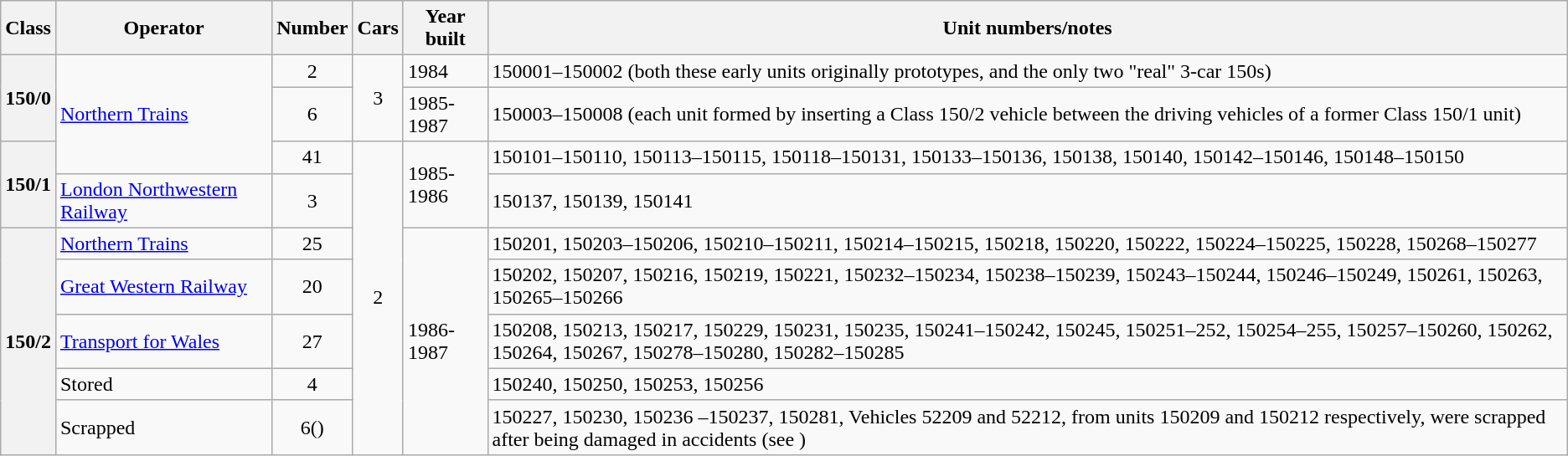<table class="wikitable">
<tr>
<th>Class</th>
<th>Operator</th>
<th>Number</th>
<th>Cars</th>
<th>Year built</th>
<th>Unit numbers/notes</th>
</tr>
<tr>
<th rowspan=2>150/0</th>
<td rowspan="3"><a href='#'>Northern Trains</a></td>
<td align=center>2</td>
<td rowspan="2" align="center">3</td>
<td>1984</td>
<td>150001–150002 (both these early units originally prototypes, and the only two "real" 3-car 150s)</td>
</tr>
<tr>
<td align=center>6</td>
<td>1985-1987</td>
<td>150003–150008 (each unit formed by inserting a Class 150/2 vehicle between the driving vehicles of a former Class 150/1 unit)<br></td>
</tr>
<tr>
<th rowspan="2">150/1</th>
<td align=center>41</td>
<td rowspan="7" style="text-align:center;">2</td>
<td rowspan="2">1985-1986</td>
<td>150101–150110, 150113–150115, 150118–150131, 150133–150136, 150138, 150140, 150142–150146, 150148–150150</td>
</tr>
<tr>
<td><a href='#'>London Northwestern Railway</a></td>
<td align=center>3</td>
<td>150137, 150139, 150141</td>
</tr>
<tr>
<th rowspan="5">150/2</th>
<td><a href='#'>Northern Trains</a></td>
<td align=center>25</td>
<td rowspan="5">1986-1987</td>
<td>150201, 150203–150206, 150210–150211, 150214–150215, 150218, 150220, 150222, 150224–150225, 150228, 150268–150277</td>
</tr>
<tr>
<td><a href='#'>Great Western Railway</a></td>
<td align=center>20</td>
<td>150202, 150207, 150216, 150219, 150221, 150232–150234, 150238–150239, 150243–150244, 150246–150249, 150261, 150263, 150265–150266</td>
</tr>
<tr>
<td><a href='#'>Transport for Wales</a></td>
<td align=center>27</td>
<td>150208, 150213, 150217, 150229, 150231, 150235, 150241–150242, 150245, 150251–252, 150254–255, 150257–150260, 150262, 150264, 150267, 150278–150280, 150282–150285</td>
</tr>
<tr>
<td>Stored</td>
<td align=center>4</td>
<td>150240, 150250, 150253, 150256</td>
</tr>
<tr>
<td>Scrapped</td>
<td align=center>6()</td>
<td>150227, 150230, 150236 –150237, 150281, Vehicles 52209 and 52212, from units 150209 and 150212 respectively, were scrapped after being damaged in accidents (see )</td>
</tr>
</table>
